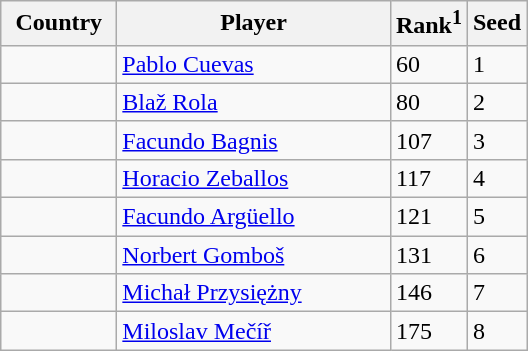<table class="sortable wikitable">
<tr>
<th width="70">Country</th>
<th width="175">Player</th>
<th>Rank<sup>1</sup></th>
<th>Seed</th>
</tr>
<tr>
<td></td>
<td><a href='#'>Pablo Cuevas</a></td>
<td>60</td>
<td>1</td>
</tr>
<tr>
<td></td>
<td><a href='#'>Blaž Rola</a></td>
<td>80</td>
<td>2</td>
</tr>
<tr>
<td></td>
<td><a href='#'>Facundo Bagnis</a></td>
<td>107</td>
<td>3</td>
</tr>
<tr>
<td></td>
<td><a href='#'>Horacio Zeballos</a></td>
<td>117</td>
<td>4</td>
</tr>
<tr>
<td></td>
<td><a href='#'>Facundo Argüello</a></td>
<td>121</td>
<td>5</td>
</tr>
<tr>
<td></td>
<td><a href='#'>Norbert Gomboš</a></td>
<td>131</td>
<td>6</td>
</tr>
<tr>
<td></td>
<td><a href='#'>Michał Przysiężny</a></td>
<td>146</td>
<td>7</td>
</tr>
<tr>
<td></td>
<td><a href='#'>Miloslav Mečíř</a></td>
<td>175</td>
<td>8</td>
</tr>
</table>
